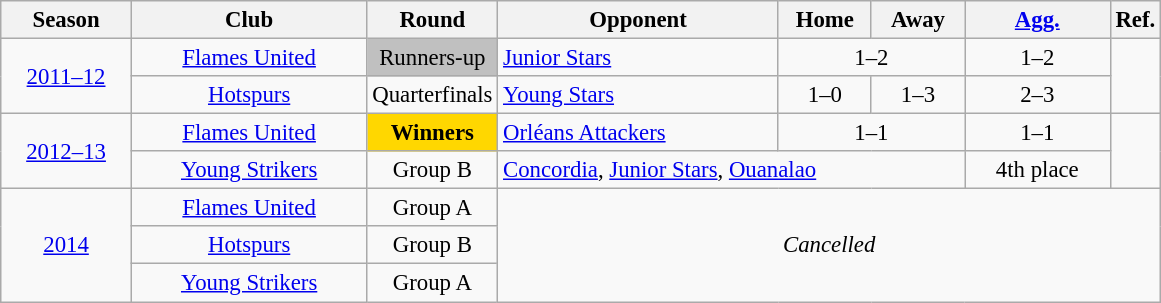<table class="wikitable" style="font-size:95%; text-align: center;">
<tr>
<th width="80">Season</th>
<th width="150">Club</th>
<th width="80">Round</th>
<th width="180">Opponent</th>
<th width="55">Home</th>
<th width="55">Away</th>
<th width="90"><a href='#'>Agg.</a></th>
<th>Ref.</th>
</tr>
<tr>
<td rowspan="2"><a href='#'>2011–12</a></td>
<td><a href='#'>Flames United</a></td>
<td bgcolor="silver">Runners-up</td>
<td align="left"> <a href='#'>Junior Stars</a></td>
<td colspan="2">1–2</td>
<td>1–2</td>
<td rowspan="2"></td>
</tr>
<tr>
<td><a href='#'>Hotspurs</a></td>
<td>Quarterfinals</td>
<td align="left"> <a href='#'>Young Stars</a></td>
<td>1–0</td>
<td>1–3</td>
<td>2–3</td>
</tr>
<tr>
<td rowspan="2"><a href='#'>2012–13</a></td>
<td><a href='#'>Flames United</a></td>
<td bgcolor="gold"><strong>Winners</strong></td>
<td align="left"> <a href='#'>Orléans Attackers</a></td>
<td colspan="2">1–1 </td>
<td>1–1 </td>
<td rowspan="2"></td>
</tr>
<tr>
<td><a href='#'>Young Strikers</a></td>
<td>Group B</td>
<td colspan="3" align="left"> <a href='#'>Concordia</a>,  <a href='#'>Junior Stars</a>,  <a href='#'>Ouanalao</a></td>
<td>4th place</td>
</tr>
<tr>
<td rowspan="3"><a href='#'>2014</a></td>
<td><a href='#'>Flames United</a></td>
<td>Group A</td>
<td rowspan="3" colspan="5"><em>Cancelled</em></td>
</tr>
<tr>
<td><a href='#'>Hotspurs</a></td>
<td>Group B</td>
</tr>
<tr>
<td><a href='#'>Young Strikers</a></td>
<td>Group A</td>
</tr>
</table>
